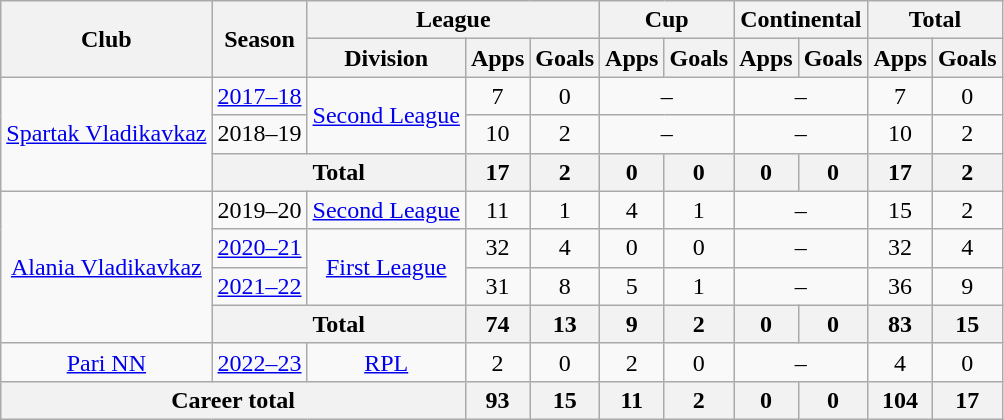<table class="wikitable" style="text-align: center;">
<tr>
<th rowspan=2>Club</th>
<th rowspan=2>Season</th>
<th colspan=3>League</th>
<th colspan=2>Cup</th>
<th colspan=2>Continental</th>
<th colspan=2>Total</th>
</tr>
<tr>
<th>Division</th>
<th>Apps</th>
<th>Goals</th>
<th>Apps</th>
<th>Goals</th>
<th>Apps</th>
<th>Goals</th>
<th>Apps</th>
<th>Goals</th>
</tr>
<tr>
<td rowspan="3"><a href='#'>Spartak Vladikavkaz</a></td>
<td><a href='#'>2017–18</a></td>
<td rowspan="2"><a href='#'>Second League</a></td>
<td>7</td>
<td>0</td>
<td colspan=2>–</td>
<td colspan=2>–</td>
<td>7</td>
<td>0</td>
</tr>
<tr>
<td>2018–19</td>
<td>10</td>
<td>2</td>
<td colspan=2>–</td>
<td colspan=2>–</td>
<td>10</td>
<td>2</td>
</tr>
<tr>
<th colspan=2>Total</th>
<th>17</th>
<th>2</th>
<th>0</th>
<th>0</th>
<th>0</th>
<th>0</th>
<th>17</th>
<th>2</th>
</tr>
<tr>
<td rowspan="4"><a href='#'>Alania Vladikavkaz</a></td>
<td>2019–20</td>
<td><a href='#'>Second League</a></td>
<td>11</td>
<td>1</td>
<td>4</td>
<td>1</td>
<td colspan=2>–</td>
<td>15</td>
<td>2</td>
</tr>
<tr>
<td><a href='#'>2020–21</a></td>
<td rowspan="2"><a href='#'>First League</a></td>
<td>32</td>
<td>4</td>
<td>0</td>
<td>0</td>
<td colspan=2>–</td>
<td>32</td>
<td>4</td>
</tr>
<tr>
<td><a href='#'>2021–22</a></td>
<td>31</td>
<td>8</td>
<td>5</td>
<td>1</td>
<td colspan=2>–</td>
<td>36</td>
<td>9</td>
</tr>
<tr>
<th colspan=2>Total</th>
<th>74</th>
<th>13</th>
<th>9</th>
<th>2</th>
<th>0</th>
<th>0</th>
<th>83</th>
<th>15</th>
</tr>
<tr>
<td><a href='#'>Pari NN</a></td>
<td><a href='#'>2022–23</a></td>
<td><a href='#'>RPL</a></td>
<td>2</td>
<td>0</td>
<td>2</td>
<td>0</td>
<td colspan=2>–</td>
<td>4</td>
<td>0</td>
</tr>
<tr>
<th colspan=3>Career total</th>
<th>93</th>
<th>15</th>
<th>11</th>
<th>2</th>
<th>0</th>
<th>0</th>
<th>104</th>
<th>17</th>
</tr>
</table>
